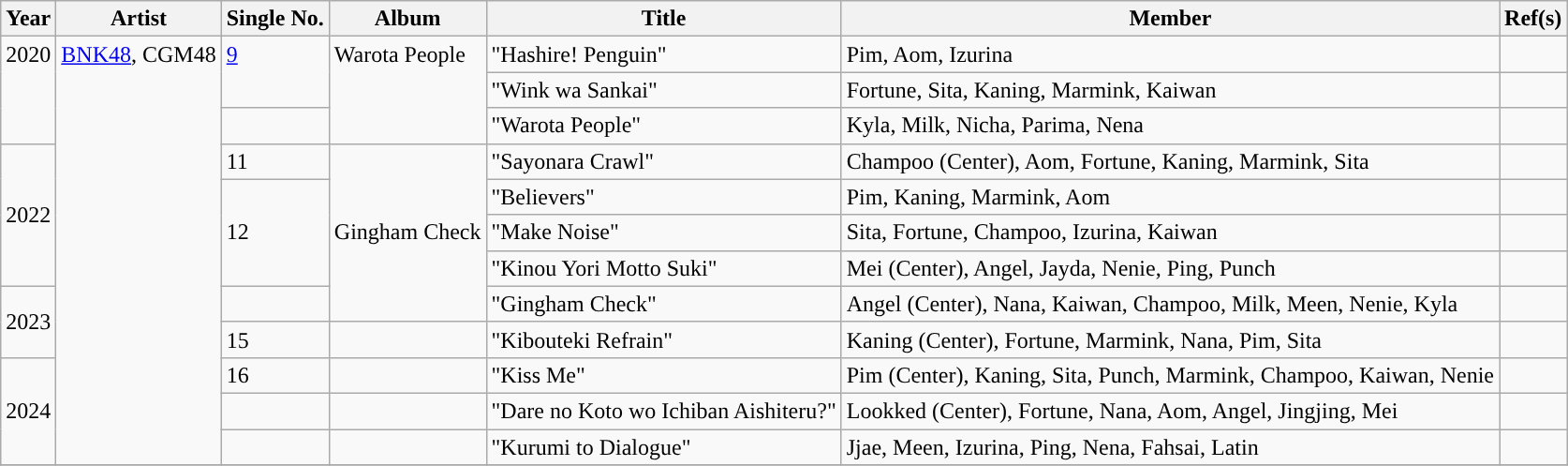<table class="wikitable" style="text-align:left; ">
<tr style="vertical-align:top;">
<th>Year</th>
<th>Artist</th>
<th>Single No.</th>
<th>Album</th>
<th>Title</th>
<th>Member</th>
<th>Ref(s)</th>
</tr>
<tr style="vertical-align:top;">
<td rowspan = 3>2020</td>
<td rowspan = 12><a href='#'>BNK48</a>, CGM48</td>
<td rowspan = 2><a href='#'>9</a></td>
<td rowspan = 3>Warota People</td>
<td>"Hashire! Penguin"</td>
<td>Pim, Aom, Izurina</td>
<td></td>
</tr>
<tr>
<td>"Wink wa Sankai"</td>
<td>Fortune, Sita, Kaning, Marmink, Kaiwan</td>
<td></td>
</tr>
<tr>
<td></td>
<td>"Warota People"</td>
<td>Kyla, Milk, Nicha, Parima, Nena</td>
<td></td>
</tr>
<tr>
<td rowspan = 4>2022</td>
<td>11</td>
<td rowspan = 5>Gingham Check</td>
<td>"Sayonara Crawl"</td>
<td>Champoo (Center), Aom, Fortune, Kaning, Marmink, Sita</td>
<td></td>
</tr>
<tr>
<td rowspan = 3>12</td>
<td>"Believers"</td>
<td>Pim, Kaning, Marmink, Aom</td>
<td></td>
</tr>
<tr>
<td>"Make Noise"</td>
<td>Sita, Fortune, Champoo, Izurina, Kaiwan</td>
<td></td>
</tr>
<tr>
<td>"Kinou Yori Motto Suki"</td>
<td>Mei (Center), Angel, Jayda, Nenie, Ping, Punch</td>
<td></td>
</tr>
<tr>
<td rowspan = 2>2023</td>
<td></td>
<td>"Gingham Check"</td>
<td>Angel (Center), Nana, Kaiwan, Champoo, Milk, Meen, Nenie, Kyla</td>
<td></td>
</tr>
<tr>
<td>15</td>
<td></td>
<td>"Kibouteki Refrain"</td>
<td>Kaning (Center), Fortune, Marmink, Nana, Pim, Sita</td>
</tr>
<tr>
<td rowspan = 3>2024</td>
<td>16</td>
<td></td>
<td>"Kiss Me"</td>
<td>Pim (Center), Kaning, Sita, Punch, Marmink, Champoo, Kaiwan, Nenie</td>
<td></td>
</tr>
<tr>
<td></td>
<td></td>
<td>"Dare no Koto wo Ichiban Aishiteru?"</td>
<td>Lookked (Center), Fortune, Nana, Aom, Angel, Jingjing, Mei</td>
<td></td>
</tr>
<tr>
<td></td>
<td></td>
<td>"Kurumi to Dialogue"</td>
<td>Jjae, Meen, Izurina, Ping, Nena, Fahsai, Latin</td>
<td></td>
</tr>
<tr>
</tr>
</table>
